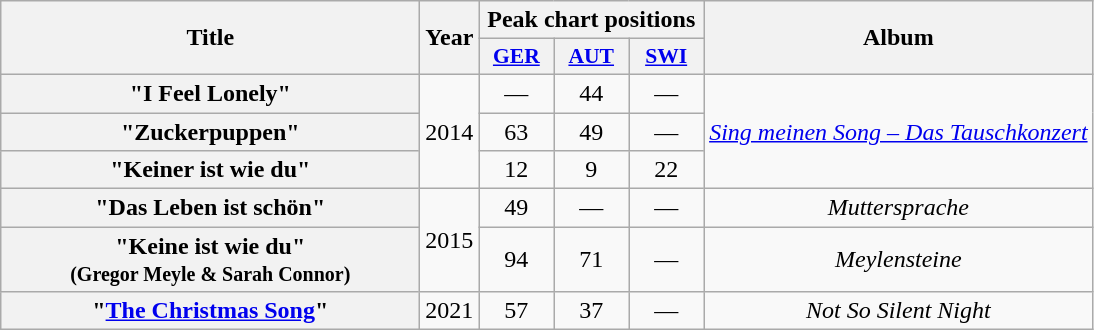<table class="wikitable plainrowheaders" style="text-align:center;">
<tr>
<th scope="col" rowspan="2" style="width:17em;">Title</th>
<th scope="col" rowspan="2">Year</th>
<th scope="col" colspan="3">Peak chart positions</th>
<th scope="col" rowspan="2">Album</th>
</tr>
<tr>
<th scope="col" style="width:3em;font-size:90%;"><a href='#'>GER</a><br></th>
<th scope="col" style="width:3em;font-size:90%;"><a href='#'>AUT</a><br></th>
<th scope="col" style="width:3em;font-size:90%;"><a href='#'>SWI</a><br></th>
</tr>
<tr>
<th scope="row">"I Feel Lonely"</th>
<td rowspan="3">2014</td>
<td>—</td>
<td>44</td>
<td>—</td>
<td rowspan="3"><em><a href='#'>Sing meinen Song – Das Tauschkonzert</a></em></td>
</tr>
<tr>
<th scope="row">"Zuckerpuppen"</th>
<td>63</td>
<td>49</td>
<td>—</td>
</tr>
<tr>
<th scope="row">"Keiner ist wie du"</th>
<td>12</td>
<td>9</td>
<td>22</td>
</tr>
<tr>
<th scope="row">"Das Leben ist schön"</th>
<td rowspan="2">2015</td>
<td>49</td>
<td>—</td>
<td>—</td>
<td><em>Muttersprache</em></td>
</tr>
<tr>
<th scope="row">"Keine ist wie du"<br><small>(Gregor Meyle & Sarah Connor)</small></th>
<td>94</td>
<td>71</td>
<td>—</td>
<td><em>Meylensteine</em></td>
</tr>
<tr>
<th scope="row">"<a href='#'>The Christmas Song</a>"</th>
<td>2021</td>
<td>57</td>
<td>37</td>
<td>—</td>
<td><em>Not So Silent Night</em></td>
</tr>
</table>
